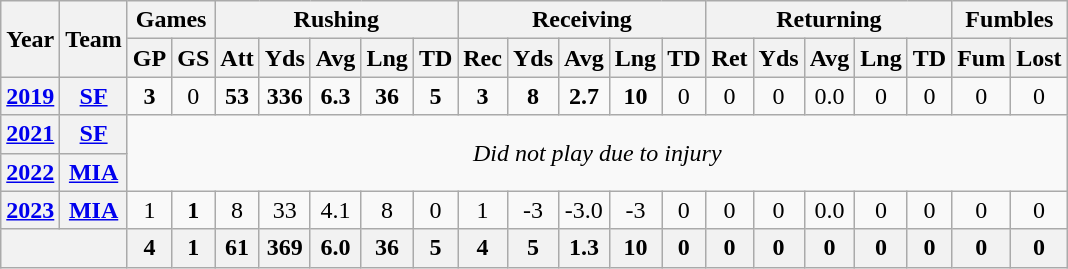<table class= "wikitable" style="text-align:center;">
<tr>
<th rowspan="2">Year</th>
<th rowspan="2">Team</th>
<th colspan="2">Games</th>
<th colspan="5">Rushing</th>
<th colspan="5">Receiving</th>
<th colspan="5">Returning</th>
<th colspan="2">Fumbles</th>
</tr>
<tr>
<th>GP</th>
<th>GS</th>
<th>Att</th>
<th>Yds</th>
<th>Avg</th>
<th>Lng</th>
<th>TD</th>
<th>Rec</th>
<th>Yds</th>
<th>Avg</th>
<th>Lng</th>
<th>TD</th>
<th>Ret</th>
<th>Yds</th>
<th>Avg</th>
<th>Lng</th>
<th>TD</th>
<th>Fum</th>
<th>Lost</th>
</tr>
<tr>
<th><a href='#'>2019</a></th>
<th><a href='#'>SF</a></th>
<td><strong>3</strong></td>
<td>0</td>
<td><strong>53</strong></td>
<td><strong>336</strong></td>
<td><strong>6.3</strong></td>
<td><strong>36</strong></td>
<td><strong>5</strong></td>
<td><strong>3</strong></td>
<td><strong>8</strong></td>
<td><strong>2.7</strong></td>
<td><strong>10</strong></td>
<td>0</td>
<td>0</td>
<td>0</td>
<td>0.0</td>
<td>0</td>
<td>0</td>
<td>0</td>
<td>0</td>
</tr>
<tr>
<th><a href='#'>2021</a></th>
<th><a href='#'>SF</a></th>
<td colspan="19"; rowspan="2"><em>Did not play due to injury</em></td>
</tr>
<tr>
<th><a href='#'>2022</a></th>
<th><a href='#'>MIA</a></th>
</tr>
<tr>
<th><a href='#'>2023</a></th>
<th><a href='#'>MIA</a></th>
<td>1</td>
<td><strong>1</strong></td>
<td>8</td>
<td>33</td>
<td>4.1</td>
<td>8</td>
<td>0</td>
<td>1</td>
<td>-3</td>
<td>-3.0</td>
<td>-3</td>
<td>0</td>
<td>0</td>
<td>0</td>
<td>0.0</td>
<td>0</td>
<td>0</td>
<td>0</td>
<td>0</td>
</tr>
<tr>
<th colspan="2"></th>
<th>4</th>
<th>1</th>
<th>61</th>
<th>369</th>
<th>6.0</th>
<th>36</th>
<th>5</th>
<th>4</th>
<th>5</th>
<th>1.3</th>
<th>10</th>
<th>0</th>
<th>0</th>
<th>0</th>
<th>0</th>
<th>0</th>
<th>0</th>
<th>0</th>
<th>0</th>
</tr>
</table>
